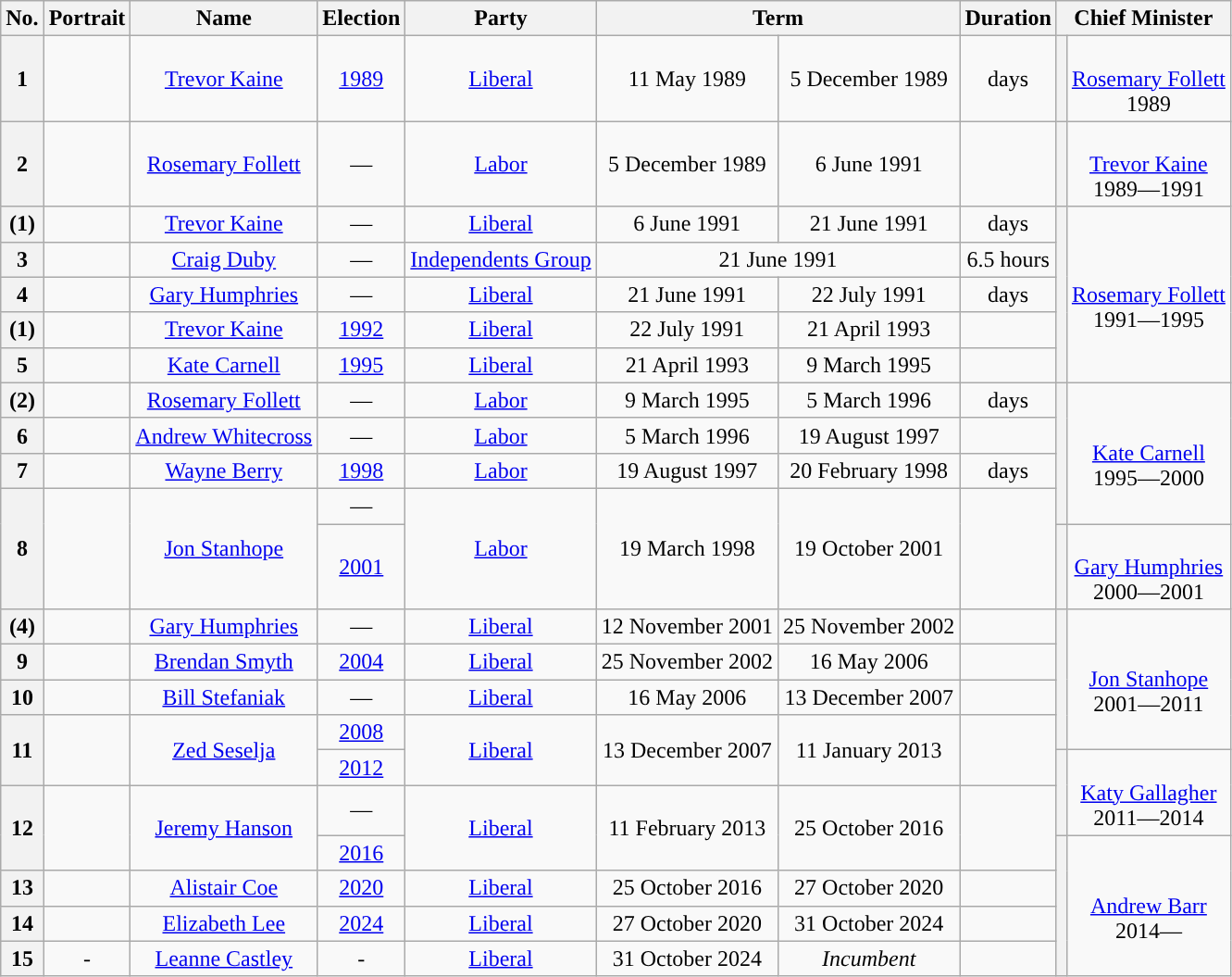<table class="wikitable" style="text-align:center">
<tr>
<th>No.</th>
<th>Portrait</th>
<th>Name</th>
<th>Election</th>
<th>Party</th>
<th colspan=2>Term</th>
<th>Duration</th>
<th colspan=2>Chief Minister</th>
</tr>
<tr>
<th style="background:">1</th>
<td></td>
<td><a href='#'>Trevor Kaine</a></td>
<td><a href='#'>1989</a></td>
<td><a href='#'>Liberal</a></td>
<td>11 May 1989</td>
<td>5 December 1989</td>
<td> days</td>
<th style="background:"></th>
<td><br><a href='#'>Rosemary Follett</a><br>1989</td>
</tr>
<tr>
<th style="background:">2</th>
<td></td>
<td><a href='#'>Rosemary Follett</a></td>
<td>—</td>
<td><a href='#'>Labor</a></td>
<td>5 December 1989</td>
<td>6 June 1991</td>
<td></td>
<th style="background:"></th>
<td><br><a href='#'>Trevor Kaine</a><br>1989—1991</td>
</tr>
<tr>
<th style="background:">(1)</th>
<td></td>
<td><a href='#'>Trevor Kaine</a></td>
<td>—</td>
<td><a href='#'>Liberal</a></td>
<td>6 June 1991</td>
<td>21 June 1991</td>
<td> days</td>
<th rowspan=5 style="background:"></th>
<td rowspan=5><br><a href='#'>Rosemary Follett</a><br>1991—1995</td>
</tr>
<tr>
<th>3</th>
<td></td>
<td><a href='#'>Craig Duby</a></td>
<td>—</td>
<td><a href='#'>Independents Group</a></td>
<td colspan=2>21 June 1991</td>
<td>6.5 hours</td>
</tr>
<tr>
<th style="background:">4</th>
<td></td>
<td><a href='#'>Gary Humphries</a></td>
<td>—</td>
<td><a href='#'>Liberal</a></td>
<td>21 June 1991</td>
<td>22 July 1991</td>
<td> days</td>
</tr>
<tr>
<th style="background:">(1)</th>
<td></td>
<td><a href='#'>Trevor Kaine</a></td>
<td><a href='#'>1992</a></td>
<td><a href='#'>Liberal</a></td>
<td>22 July 1991</td>
<td>21 April 1993</td>
<td></td>
</tr>
<tr>
<th style="background:">5</th>
<td></td>
<td><a href='#'>Kate Carnell</a></td>
<td><a href='#'>1995</a></td>
<td><a href='#'>Liberal</a></td>
<td>21 April 1993</td>
<td>9 March 1995</td>
<td></td>
</tr>
<tr>
<th style="background:">(2)</th>
<td></td>
<td><a href='#'>Rosemary Follett</a></td>
<td>—</td>
<td><a href='#'>Labor</a></td>
<td>9 March 1995</td>
<td>5 March 1996</td>
<td> days</td>
<th rowspan=4 style="background:"></th>
<td rowspan=4><br><a href='#'>Kate Carnell</a><br>1995—2000</td>
</tr>
<tr>
<th style="background:">6</th>
<td></td>
<td><a href='#'>Andrew Whitecross</a></td>
<td>—</td>
<td><a href='#'>Labor</a></td>
<td>5 March 1996</td>
<td>19 August 1997</td>
<td></td>
</tr>
<tr>
<th style="background:">7</th>
<td></td>
<td><a href='#'>Wayne Berry</a></td>
<td><a href='#'>1998</a></td>
<td><a href='#'>Labor</a></td>
<td>19 August 1997</td>
<td>20 February 1998</td>
<td> days</td>
</tr>
<tr>
<th rowspan=2 style="background:">8</th>
<td rowspan=2></td>
<td rowspan=2><a href='#'>Jon Stanhope</a></td>
<td>—</td>
<td rowspan=2><a href='#'>Labor</a></td>
<td rowspan=2>19 March 1998</td>
<td rowspan=2>19 October 2001</td>
<td rowspan=2></td>
</tr>
<tr>
<td><a href='#'>2001</a></td>
<th style="background:"></th>
<td><br><a href='#'>Gary Humphries</a><br>2000—2001</td>
</tr>
<tr>
<th style="background:">(4)</th>
<td></td>
<td><a href='#'>Gary Humphries</a></td>
<td>—</td>
<td><a href='#'>Liberal</a></td>
<td>12 November 2001</td>
<td>25 November 2002</td>
<td></td>
<th rowspan=4 style="background:"></th>
<td rowspan=4><br><a href='#'>Jon Stanhope</a><br>2001—2011</td>
</tr>
<tr>
<th style="background:">9</th>
<td></td>
<td><a href='#'>Brendan Smyth</a></td>
<td><a href='#'>2004</a></td>
<td><a href='#'>Liberal</a></td>
<td>25 November 2002</td>
<td>16 May 2006</td>
<td></td>
</tr>
<tr>
<th style="background:">10</th>
<td></td>
<td><a href='#'>Bill Stefaniak</a></td>
<td>—</td>
<td><a href='#'>Liberal</a></td>
<td>16 May 2006</td>
<td>13 December 2007</td>
<td></td>
</tr>
<tr>
<th rowspan=2 style="background:">11</th>
<td rowspan=2></td>
<td rowspan=2><a href='#'>Zed Seselja</a></td>
<td><a href='#'>2008</a></td>
<td rowspan=2><a href='#'>Liberal</a></td>
<td rowspan=2>13 December 2007</td>
<td rowspan=2>11 January 2013</td>
<td rowspan=2><strong></strong></td>
</tr>
<tr>
<td><a href='#'>2012</a></td>
<th rowspan=2 style="background:"></th>
<td rowspan=2><br><a href='#'>Katy Gallagher</a><br>2011—2014</td>
</tr>
<tr>
<th rowspan=2 style="background:">12</th>
<td rowspan=2></td>
<td rowspan=2><a href='#'>Jeremy Hanson</a></td>
<td>—</td>
<td rowspan=2><a href='#'>Liberal</a></td>
<td rowspan=2>11 February 2013</td>
<td rowspan=2>25 October 2016</td>
<td rowspan=2></td>
</tr>
<tr>
<td><a href='#'>2016</a></td>
<th rowspan=4 style="background:"></th>
<td rowspan=4><br><a href='#'>Andrew Barr</a><br>2014—</td>
</tr>
<tr>
<th style="background:">13</th>
<td></td>
<td><a href='#'>Alistair Coe</a></td>
<td><a href='#'>2020</a></td>
<td><a href='#'>Liberal</a></td>
<td>25 October 2016</td>
<td>27 October 2020</td>
<td></td>
</tr>
<tr>
<th style="background:">14</th>
<td></td>
<td><a href='#'>Elizabeth Lee</a></td>
<td><a href='#'>2024</a></td>
<td><a href='#'>Liberal</a></td>
<td>27 October 2020</td>
<td>31 October 2024</td>
<td></td>
</tr>
<tr>
<th style="background:">15</th>
<td>-</td>
<td><a href='#'>Leanne Castley</a></td>
<td>-</td>
<td><a href='#'>Liberal</a></td>
<td>31 October 2024</td>
<td><em>Incumbent</em></td>
<td></td>
</tr>
</table>
